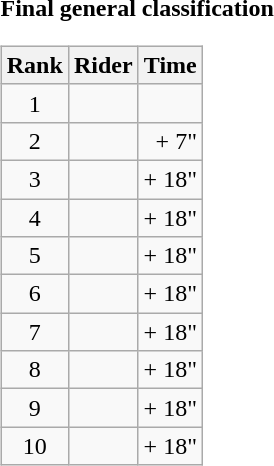<table>
<tr>
<td><strong>Final general classification</strong><br><table class="wikitable">
<tr>
<th scope="col">Rank</th>
<th scope="col">Rider</th>
<th scope="col">Time</th>
</tr>
<tr>
<td style="text-align:center;">1</td>
<td></td>
<td style="text-align:right;"></td>
</tr>
<tr>
<td style="text-align:center;">2</td>
<td></td>
<td style="text-align:right;">+ 7"</td>
</tr>
<tr>
<td style="text-align:center;">3</td>
<td></td>
<td style="text-align:right;">+ 18"</td>
</tr>
<tr>
<td style="text-align:center;">4</td>
<td></td>
<td style="text-align:right;">+ 18"</td>
</tr>
<tr>
<td style="text-align:center;">5</td>
<td></td>
<td style="text-align:right;">+ 18"</td>
</tr>
<tr>
<td style="text-align:center;">6</td>
<td></td>
<td style="text-align:right;">+ 18"</td>
</tr>
<tr>
<td style="text-align:center;">7</td>
<td></td>
<td style="text-align:right;">+ 18"</td>
</tr>
<tr>
<td style="text-align:center;">8</td>
<td></td>
<td style="text-align:right;">+ 18"</td>
</tr>
<tr>
<td style="text-align:center;">9</td>
<td></td>
<td style="text-align:right;">+ 18"</td>
</tr>
<tr>
<td style="text-align:center;">10</td>
<td></td>
<td style="text-align:right;">+ 18"</td>
</tr>
</table>
</td>
</tr>
</table>
